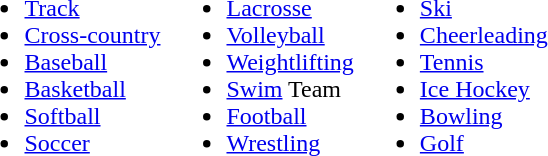<table>
<tr valign="top">
<td><br><ul><li><a href='#'>Track</a></li><li><a href='#'>Cross-country</a></li><li><a href='#'>Baseball</a></li><li><a href='#'>Basketball</a></li><li><a href='#'>Softball</a></li><li><a href='#'>Soccer</a></li></ul></td>
<td><br><ul><li><a href='#'>Lacrosse</a></li><li><a href='#'>Volleyball</a></li><li><a href='#'>Weightlifting</a></li><li><a href='#'>Swim</a> Team</li><li><a href='#'>Football</a></li><li><a href='#'>Wrestling</a></li></ul></td>
<td><br><ul><li><a href='#'>Ski</a></li><li><a href='#'>Cheerleading</a></li><li><a href='#'>Tennis</a></li><li><a href='#'>Ice Hockey</a></li><li><a href='#'>Bowling</a></li><li><a href='#'>Golf</a></li></ul></td>
</tr>
</table>
